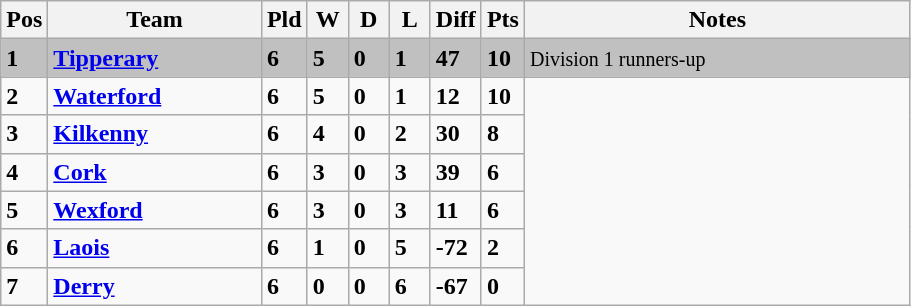<table class="wikitable" style="text-align: centre;">
<tr>
<th width=20>Pos</th>
<th width=135>Team</th>
<th width=20>Pld</th>
<th width=20>W</th>
<th width=20>D</th>
<th width=20>L</th>
<th width=20>Diff</th>
<th width=20>Pts</th>
<th width=250>Notes</th>
</tr>
<tr style="background:silver;">
<td><strong>1</strong></td>
<td align=left><strong> <a href='#'>Tipperary</a> </strong></td>
<td><strong>6</strong></td>
<td><strong>5</strong></td>
<td><strong>0</strong></td>
<td><strong>1</strong></td>
<td><strong>47</strong></td>
<td><strong>10</strong></td>
<td><small>Division 1 runners-up</small></td>
</tr>
<tr style>
<td><strong>2</strong></td>
<td align=left><strong> <a href='#'>Waterford</a> </strong></td>
<td><strong>6</strong></td>
<td><strong>5</strong></td>
<td><strong>0</strong></td>
<td><strong>1</strong></td>
<td><strong>12</strong></td>
<td><strong>10</strong></td>
</tr>
<tr style>
<td><strong>3</strong></td>
<td align=left><strong> <a href='#'>Kilkenny</a> </strong></td>
<td><strong>6</strong></td>
<td><strong>4</strong></td>
<td><strong>0</strong></td>
<td><strong>2</strong></td>
<td><strong>30</strong></td>
<td><strong>8</strong></td>
</tr>
<tr style>
<td><strong>4</strong></td>
<td align=left><strong> <a href='#'>Cork</a> </strong></td>
<td><strong>6</strong></td>
<td><strong>3</strong></td>
<td><strong>0</strong></td>
<td><strong>3</strong></td>
<td><strong>39</strong></td>
<td><strong>6</strong></td>
</tr>
<tr style>
<td><strong>5</strong></td>
<td align=left><strong> <a href='#'>Wexford</a> </strong></td>
<td><strong>6</strong></td>
<td><strong>3</strong></td>
<td><strong>0</strong></td>
<td><strong>3</strong></td>
<td><strong>11</strong></td>
<td><strong>6</strong></td>
</tr>
<tr style>
<td><strong>6</strong></td>
<td align=left><strong> <a href='#'>Laois</a> </strong></td>
<td><strong>6</strong></td>
<td><strong>1</strong></td>
<td><strong>0</strong></td>
<td><strong>5</strong></td>
<td><strong>-72</strong></td>
<td><strong>2</strong></td>
</tr>
<tr style>
<td><strong>7</strong></td>
<td align=left><strong> <a href='#'>Derry</a> </strong></td>
<td><strong>6</strong></td>
<td><strong>0</strong></td>
<td><strong>0</strong></td>
<td><strong>6</strong></td>
<td><strong>-67</strong></td>
<td><strong>0</strong></td>
</tr>
</table>
